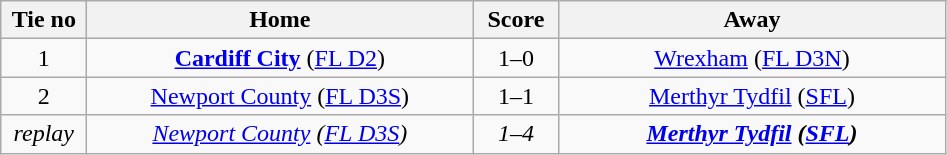<table class="wikitable" style="text-align:center">
<tr>
<th width=50>Tie no</th>
<th width=250>Home</th>
<th width=50>Score</th>
<th width=250>Away</th>
</tr>
<tr>
<td>1</td>
<td><strong><a href='#'>Cardiff City</a></strong> (<a href='#'>FL D2</a>)</td>
<td>1–0</td>
<td><a href='#'>Wrexham</a> (<a href='#'>FL D3N</a>)</td>
</tr>
<tr>
<td>2</td>
<td><a href='#'>Newport County</a> (<a href='#'>FL D3S</a>)</td>
<td>1–1</td>
<td><a href='#'>Merthyr Tydfil</a> (<a href='#'>SFL</a>)</td>
</tr>
<tr>
<td><em>replay</em></td>
<td><em><a href='#'>Newport County</a> (<a href='#'>FL D3S</a>)</em></td>
<td><em>1–4</em></td>
<td><strong><em><a href='#'>Merthyr Tydfil</a><strong> (<a href='#'>SFL</a>)<em></td>
</tr>
</table>
